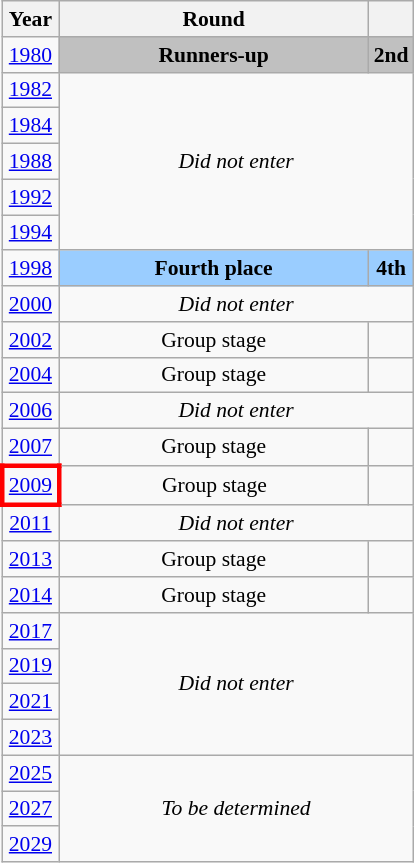<table class="wikitable" style="text-align: center; font-size:90%">
<tr>
<th>Year</th>
<th style="width:200px">Round</th>
<th></th>
</tr>
<tr>
<td><a href='#'>1980</a></td>
<td bgcolor=Silver><strong>Runners-up</strong></td>
<td bgcolor=Silver><strong>2nd</strong></td>
</tr>
<tr>
<td><a href='#'>1982</a></td>
<td colspan="2" rowspan="5"><em>Did not enter</em></td>
</tr>
<tr>
<td><a href='#'>1984</a></td>
</tr>
<tr>
<td><a href='#'>1988</a></td>
</tr>
<tr>
<td><a href='#'>1992</a></td>
</tr>
<tr>
<td><a href='#'>1994</a></td>
</tr>
<tr>
<td><a href='#'>1998</a></td>
<td bgcolor="9acdff"><strong>Fourth place</strong></td>
<td bgcolor="9acdff"><strong>4th</strong></td>
</tr>
<tr>
<td><a href='#'>2000</a></td>
<td colspan="2"><em>Did not enter</em></td>
</tr>
<tr>
<td><a href='#'>2002</a></td>
<td>Group stage</td>
<td></td>
</tr>
<tr>
<td><a href='#'>2004</a></td>
<td>Group stage</td>
<td></td>
</tr>
<tr>
<td><a href='#'>2006</a></td>
<td colspan="2"><em>Did not enter</em></td>
</tr>
<tr>
<td><a href='#'>2007</a></td>
<td>Group stage</td>
<td></td>
</tr>
<tr>
<td style="border: 3px solid red"><a href='#'>2009</a></td>
<td>Group stage</td>
<td></td>
</tr>
<tr>
<td><a href='#'>2011</a></td>
<td colspan="2"><em>Did not enter</em></td>
</tr>
<tr>
<td><a href='#'>2013</a></td>
<td>Group stage</td>
<td></td>
</tr>
<tr>
<td><a href='#'>2014</a></td>
<td>Group stage</td>
<td></td>
</tr>
<tr>
<td><a href='#'>2017</a></td>
<td colspan="2" rowspan="4"><em>Did not enter</em></td>
</tr>
<tr>
<td><a href='#'>2019</a></td>
</tr>
<tr>
<td><a href='#'>2021</a></td>
</tr>
<tr>
<td><a href='#'>2023</a></td>
</tr>
<tr>
<td><a href='#'>2025</a></td>
<td colspan="2" rowspan="3"><em>To be determined</em></td>
</tr>
<tr>
<td><a href='#'>2027</a></td>
</tr>
<tr>
<td><a href='#'>2029</a></td>
</tr>
</table>
